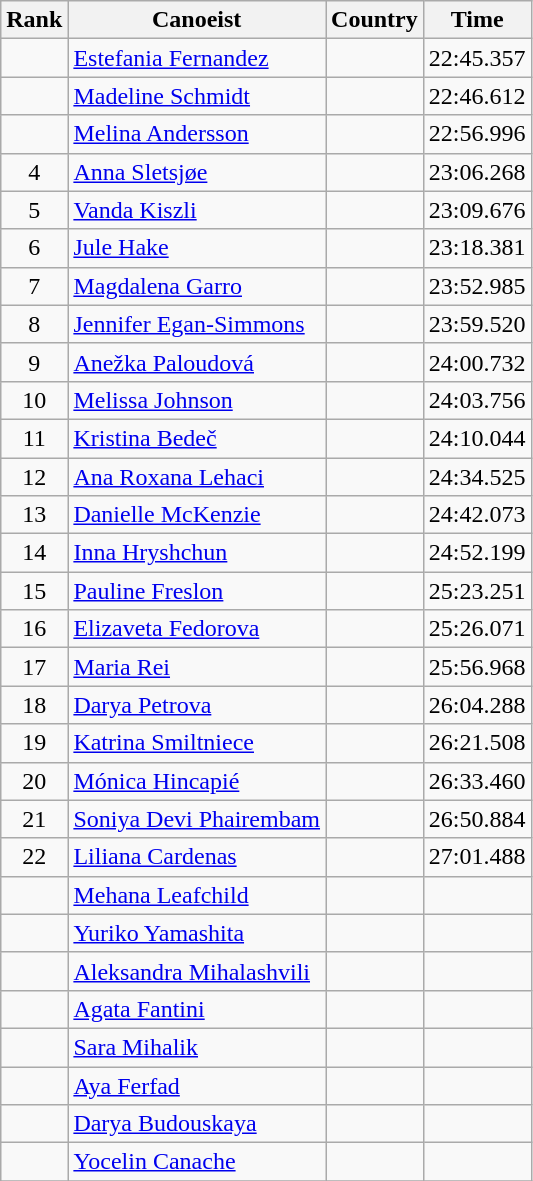<table class="wikitable sortable" style="text-align:center">
<tr>
<th>Rank</th>
<th>Canoeist</th>
<th>Country</th>
<th>Time</th>
</tr>
<tr>
<td></td>
<td align="left"><a href='#'>Estefania Fernandez</a></td>
<td align="left"></td>
<td>22:45.357</td>
</tr>
<tr>
<td></td>
<td align="left"><a href='#'>Madeline Schmidt</a></td>
<td align="left"></td>
<td>22:46.612</td>
</tr>
<tr>
<td></td>
<td align="left"><a href='#'>Melina Andersson</a></td>
<td align="left"></td>
<td>22:56.996</td>
</tr>
<tr>
<td>4</td>
<td align="left"><a href='#'>Anna Sletsjøe</a></td>
<td align="left"></td>
<td>23:06.268</td>
</tr>
<tr>
<td>5</td>
<td align="left"><a href='#'>Vanda Kiszli</a></td>
<td align="left"></td>
<td>23:09.676</td>
</tr>
<tr>
<td>6</td>
<td align="left"><a href='#'>Jule Hake</a></td>
<td align="left"></td>
<td>23:18.381</td>
</tr>
<tr>
<td>7</td>
<td align="left"><a href='#'>Magdalena Garro</a></td>
<td align="left"></td>
<td>23:52.985</td>
</tr>
<tr>
<td>8</td>
<td align="left"><a href='#'>Jennifer Egan-Simmons</a></td>
<td align="left"></td>
<td>23:59.520</td>
</tr>
<tr>
<td>9</td>
<td align="left"><a href='#'>Anežka Paloudová</a></td>
<td align="left"></td>
<td>24:00.732</td>
</tr>
<tr>
<td>10</td>
<td align="left"><a href='#'>Melissa Johnson</a></td>
<td align="left"></td>
<td>24:03.756</td>
</tr>
<tr>
<td>11</td>
<td align="left"><a href='#'>Kristina Bedeč</a></td>
<td align="left"></td>
<td>24:10.044</td>
</tr>
<tr>
<td>12</td>
<td align="left"><a href='#'>Ana Roxana Lehaci</a></td>
<td align="left"></td>
<td>24:34.525</td>
</tr>
<tr>
<td>13</td>
<td align="left"><a href='#'>Danielle McKenzie</a></td>
<td align="left"></td>
<td>24:42.073</td>
</tr>
<tr>
<td>14</td>
<td align="left"><a href='#'>Inna Hryshchun</a></td>
<td align="left"></td>
<td>24:52.199</td>
</tr>
<tr>
<td>15</td>
<td align="left"><a href='#'>Pauline Freslon</a></td>
<td align="left"></td>
<td>25:23.251</td>
</tr>
<tr>
<td>16</td>
<td align="left"><a href='#'>Elizaveta Fedorova</a></td>
<td align="left"></td>
<td>25:26.071</td>
</tr>
<tr>
<td>17</td>
<td align="left"><a href='#'>Maria Rei</a></td>
<td align="left"></td>
<td>25:56.968</td>
</tr>
<tr>
<td>18</td>
<td align="left"><a href='#'>Darya Petrova</a></td>
<td align="left"></td>
<td>26:04.288</td>
</tr>
<tr>
<td>19</td>
<td align="left"><a href='#'>Katrina Smiltniece</a></td>
<td align="left"></td>
<td>26:21.508</td>
</tr>
<tr>
<td>20</td>
<td align="left"><a href='#'>Mónica Hincapié</a></td>
<td align="left"></td>
<td>26:33.460</td>
</tr>
<tr>
<td>21</td>
<td align="left"><a href='#'>Soniya Devi Phairembam</a></td>
<td align="left"></td>
<td>26:50.884</td>
</tr>
<tr>
<td>22</td>
<td align="left"><a href='#'>Liliana Cardenas</a></td>
<td align="left"></td>
<td>27:01.488</td>
</tr>
<tr>
<td></td>
<td align="left"><a href='#'>Mehana Leafchild</a></td>
<td align="left"></td>
<td></td>
</tr>
<tr>
<td></td>
<td align="left"><a href='#'>Yuriko Yamashita</a></td>
<td align="left"></td>
<td></td>
</tr>
<tr>
<td></td>
<td align="left"><a href='#'>Aleksandra Mihalashvili</a></td>
<td align="left"></td>
<td></td>
</tr>
<tr>
<td></td>
<td align="left"><a href='#'>Agata Fantini</a></td>
<td align="left"></td>
<td></td>
</tr>
<tr>
<td></td>
<td align="left"><a href='#'>Sara Mihalik</a></td>
<td align="left"></td>
<td></td>
</tr>
<tr>
<td></td>
<td align="left"><a href='#'>Aya Ferfad</a></td>
<td align="left"></td>
<td></td>
</tr>
<tr>
<td></td>
<td align="left"><a href='#'>Darya Budouskaya</a></td>
<td align="left"></td>
<td></td>
</tr>
<tr>
<td></td>
<td align="left"><a href='#'>Yocelin Canache</a></td>
<td align="left"></td>
<td></td>
</tr>
<tr>
</tr>
</table>
